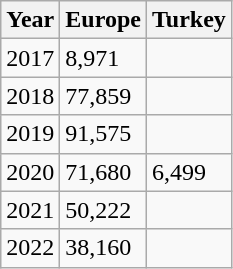<table class="wikitable">
<tr>
<th>Year</th>
<th>Europe</th>
<th>Turkey</th>
</tr>
<tr>
<td>2017</td>
<td>8,971</td>
<td></td>
</tr>
<tr>
<td>2018</td>
<td>77,859</td>
<td></td>
</tr>
<tr>
<td>2019</td>
<td>91,575</td>
<td></td>
</tr>
<tr>
<td>2020</td>
<td>71,680</td>
<td>6,499</td>
</tr>
<tr>
<td>2021</td>
<td>50,222</td>
<td></td>
</tr>
<tr>
<td>2022</td>
<td>38,160</td>
<td></td>
</tr>
</table>
